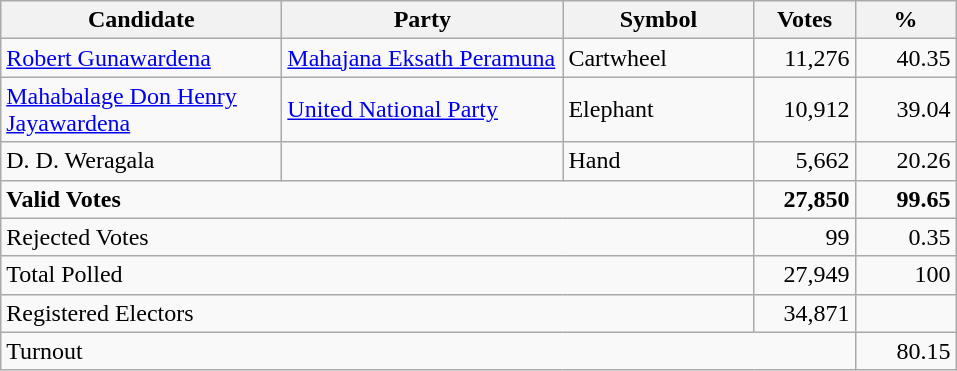<table class="wikitable" border="1" style="text-align:right;">
<tr>
<th align=left width="180">Candidate</th>
<th align=left width="180">Party</th>
<th align=left width="120">Symbol</th>
<th align=left width="60">Votes</th>
<th align=left width="60">%</th>
</tr>
<tr>
<td align=left><a href='#'>Robert Gunawardena</a></td>
<td align=left><a href='#'>Mahajana Eksath Peramuna</a></td>
<td align=left>Cartwheel</td>
<td align=right>11,276</td>
<td align=right>40.35</td>
</tr>
<tr>
<td align=left><a href='#'>Mahabalage Don Henry Jayawardena</a></td>
<td align=left><a href='#'>United National Party</a></td>
<td align=left>Elephant</td>
<td align=right>10,912</td>
<td align=right>39.04</td>
</tr>
<tr>
<td align=left>D. D. Weragala</td>
<td></td>
<td align=left>Hand</td>
<td align=right>5,662</td>
<td align=right>20.26</td>
</tr>
<tr>
<td align=left colspan=3><strong>Valid Votes</strong></td>
<td align=right><strong>27,850</strong></td>
<td align=right><strong>99.65</strong></td>
</tr>
<tr>
<td align=left colspan=3>Rejected Votes</td>
<td align=right>99</td>
<td align=right>0.35</td>
</tr>
<tr>
<td align=left colspan=3>Total Polled</td>
<td align=right>27,949</td>
<td align=right>100</td>
</tr>
<tr>
<td align=left colspan=3>Registered Electors</td>
<td align=right>34,871</td>
<td></td>
</tr>
<tr>
<td align=left colspan=4>Turnout</td>
<td align=right>80.15</td>
</tr>
</table>
